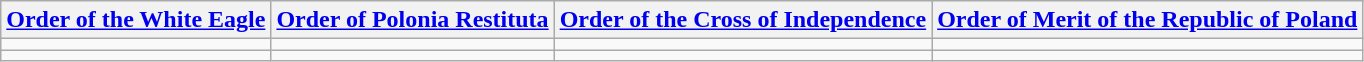<table class="wikitable">
<tr>
<th><a href='#'>Order of the White Eagle</a></th>
<th><a href='#'>Order of Polonia Restituta</a></th>
<th><a href='#'>Order of the Cross of Independence</a></th>
<th><a href='#'>Order of Merit of the Republic of Poland</a></th>
</tr>
<tr>
<td></td>
<td></td>
<td></td>
<td></td>
</tr>
<tr>
<td></td>
<td></td>
<td></td>
<td></td>
</tr>
</table>
